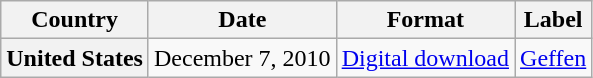<table class="wikitable plainrowheaders">
<tr>
<th scope="col">Country</th>
<th scope="col">Date</th>
<th scope="col">Format</th>
<th scope="col">Label</th>
</tr>
<tr>
<th scope="row">United States</th>
<td>December 7, 2010</td>
<td><a href='#'>Digital download</a></td>
<td><a href='#'>Geffen</a></td>
</tr>
</table>
